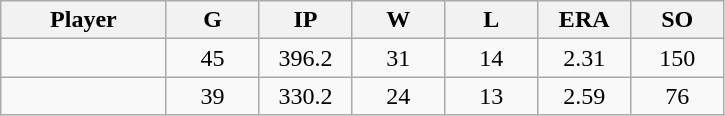<table class="wikitable sortable">
<tr>
<th bgcolor="#DDDDFF" width="16%">Player</th>
<th bgcolor="#DDDDFF" width="9%">G</th>
<th bgcolor="#DDDDFF" width="9%">IP</th>
<th bgcolor="#DDDDFF" width="9%">W</th>
<th bgcolor="#DDDDFF" width="9%">L</th>
<th bgcolor="#DDDDFF" width="9%">ERA</th>
<th bgcolor="#DDDDFF" width="9%">SO</th>
</tr>
<tr align="center">
<td></td>
<td>45</td>
<td>396.2</td>
<td>31</td>
<td>14</td>
<td>2.31</td>
<td>150</td>
</tr>
<tr align="center">
<td></td>
<td>39</td>
<td>330.2</td>
<td>24</td>
<td>13</td>
<td>2.59</td>
<td>76</td>
</tr>
</table>
